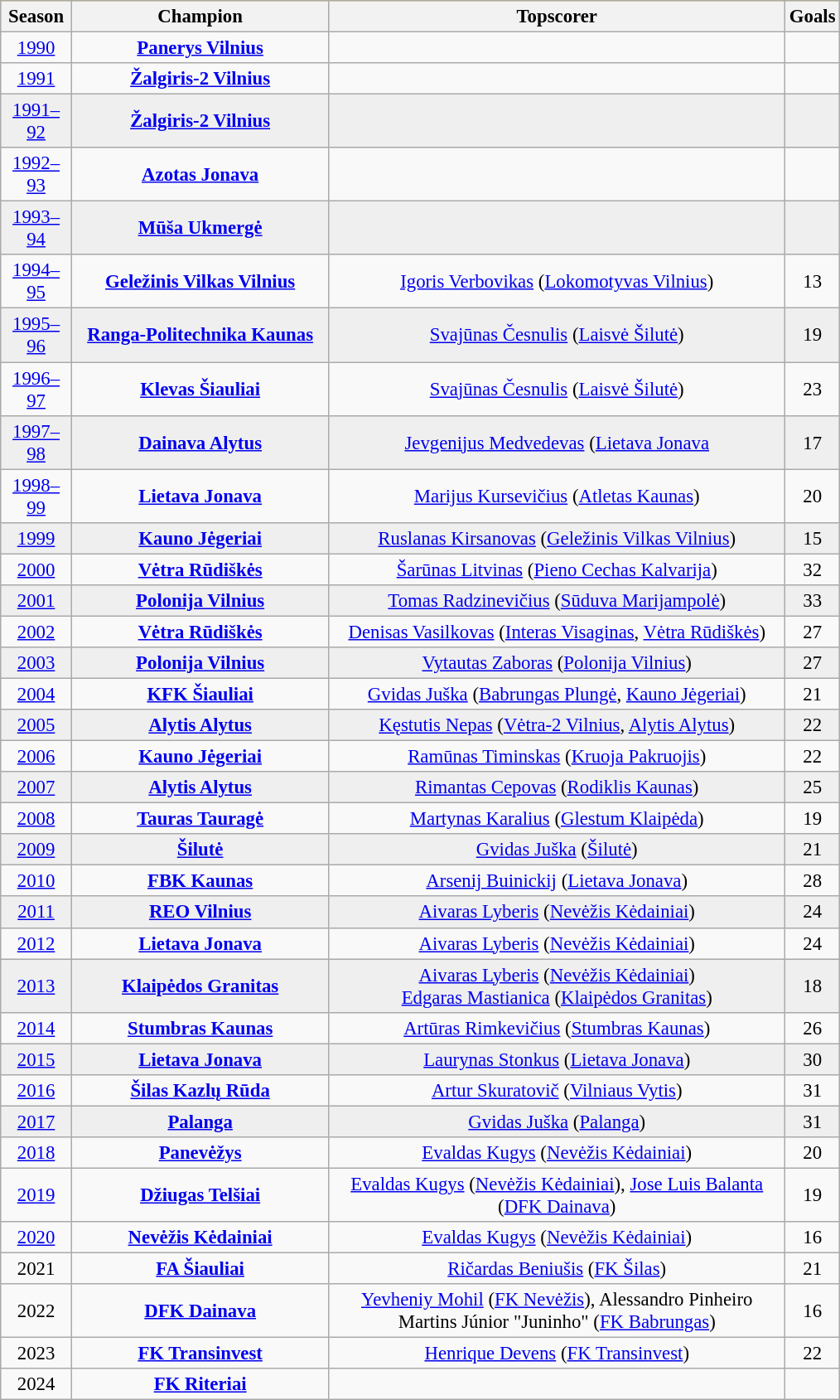<table class="wikitable" style="font-size:95%; text-align:center;">
<tr bgcolor="gold">
<th width="50">Season</th>
<th width="200">Champion</th>
<th width="360">Topscorer</th>
<th width="25">Goals</th>
</tr>
<tr>
<td><a href='#'>1990</a></td>
<td><strong><a href='#'>Panerys Vilnius</a></strong></td>
<td></td>
<td></td>
</tr>
<tr>
<td><a href='#'>1991</a></td>
<td><strong><a href='#'>Žalgiris-2 Vilnius</a></strong></td>
<td></td>
<td></td>
</tr>
<tr bgcolor="#efefef">
<td><a href='#'>1991–92</a></td>
<td><strong><a href='#'>Žalgiris-2 Vilnius</a></strong></td>
<td></td>
<td></td>
</tr>
<tr>
<td><a href='#'>1992–93</a></td>
<td><strong><a href='#'>Azotas Jonava</a></strong></td>
<td></td>
<td></td>
</tr>
<tr bgcolor="#efefef">
<td><a href='#'>1993–94</a></td>
<td><strong><a href='#'>Mūša Ukmergė</a></strong></td>
<td></td>
<td></td>
</tr>
<tr>
<td><a href='#'>1994–95</a></td>
<td><strong><a href='#'>Geležinis Vilkas Vilnius</a></strong></td>
<td><a href='#'>Igoris Verbovikas</a> (<a href='#'>Lokomotyvas Vilnius</a>)</td>
<td>13</td>
</tr>
<tr bgcolor="#efefef">
<td><a href='#'>1995–96</a></td>
<td><strong><a href='#'>Ranga-Politechnika Kaunas</a> </strong></td>
<td><a href='#'>Svajūnas Česnulis</a> (<a href='#'>Laisvė Šilutė</a>)</td>
<td>19</td>
</tr>
<tr>
<td><a href='#'>1996–97</a></td>
<td><strong><a href='#'>Klevas Šiauliai</a></strong></td>
<td><a href='#'>Svajūnas Česnulis</a> (<a href='#'>Laisvė Šilutė</a>)</td>
<td>23</td>
</tr>
<tr bgcolor="#efefef">
<td><a href='#'>1997–98</a></td>
<td><strong><a href='#'>Dainava Alytus</a></strong></td>
<td><a href='#'>Jevgenijus Medvedevas</a> (<a href='#'>Lietava Jonava</a></td>
<td>17</td>
</tr>
<tr>
<td><a href='#'>1998–99</a></td>
<td><strong><a href='#'>Lietava Jonava</a></strong></td>
<td><a href='#'>Marijus Kursevičius</a> (<a href='#'>Atletas Kaunas</a>)</td>
<td>20</td>
</tr>
<tr bgcolor="#efefef">
<td><a href='#'>1999</a></td>
<td><strong><a href='#'>Kauno Jėgeriai</a> </strong></td>
<td><a href='#'>Ruslanas Kirsanovas</a> (<a href='#'>Geležinis Vilkas Vilnius</a>)</td>
<td>15</td>
</tr>
<tr>
<td><a href='#'>2000</a></td>
<td><strong><a href='#'>Vėtra Rūdiškės</a></strong></td>
<td><a href='#'>Šarūnas Litvinas</a> (<a href='#'>Pieno Cechas Kalvarija</a>)</td>
<td>32</td>
</tr>
<tr bgcolor="#efefef">
<td><a href='#'>2001</a></td>
<td><strong><a href='#'>Polonija Vilnius</a></strong></td>
<td><a href='#'>Tomas Radzinevičius</a> (<a href='#'>Sūduva Marijampolė</a>)</td>
<td>33</td>
</tr>
<tr>
<td><a href='#'>2002</a></td>
<td><strong><a href='#'>Vėtra Rūdiškės</a></strong></td>
<td><a href='#'>Denisas Vasilkovas</a> (<a href='#'>Interas Visaginas</a>, <a href='#'>Vėtra Rūdiškės</a>)</td>
<td>27</td>
</tr>
<tr bgcolor="#efefef">
<td><a href='#'>2003</a></td>
<td><strong><a href='#'>Polonija Vilnius</a></strong></td>
<td><a href='#'>Vytautas Zaboras</a> (<a href='#'>Polonija Vilnius</a>)</td>
<td>27</td>
</tr>
<tr>
<td><a href='#'>2004</a></td>
<td><strong><a href='#'>KFK Šiauliai</a></strong></td>
<td><a href='#'>Gvidas Juška</a> (<a href='#'>Babrungas Plungė</a>, <a href='#'>Kauno Jėgeriai</a>)</td>
<td>21</td>
</tr>
<tr bgcolor="#efefef">
<td><a href='#'>2005</a></td>
<td><strong><a href='#'>Alytis Alytus</a> </strong></td>
<td><a href='#'>Kęstutis Nepas</a> (<a href='#'>Vėtra-2 Vilnius</a>, <a href='#'>Alytis Alytus</a>)</td>
<td>22</td>
</tr>
<tr>
<td><a href='#'>2006</a></td>
<td><strong><a href='#'>Kauno Jėgeriai</a> </strong></td>
<td><a href='#'>Ramūnas Timinskas</a> (<a href='#'>Kruoja Pakruojis</a>)</td>
<td>22</td>
</tr>
<tr bgcolor="#efefef">
<td><a href='#'>2007</a></td>
<td><strong><a href='#'>Alytis Alytus</a> </strong></td>
<td><a href='#'>Rimantas Cepovas</a> (<a href='#'>Rodiklis Kaunas</a>)</td>
<td>25</td>
</tr>
<tr>
<td><a href='#'>2008</a></td>
<td><strong><a href='#'>Tauras Tauragė</a></strong></td>
<td><a href='#'>Martynas Karalius</a> (<a href='#'>Glestum Klaipėda</a>)</td>
<td>19</td>
</tr>
<tr bgcolor="#efefef">
<td><a href='#'>2009</a></td>
<td><strong><a href='#'>Šilutė</a></strong></td>
<td><a href='#'>Gvidas Juška</a> (<a href='#'>Šilutė</a>)</td>
<td>21</td>
</tr>
<tr>
<td><a href='#'>2010</a></td>
<td><strong><a href='#'>FBK Kaunas</a> </strong></td>
<td><a href='#'>Arsenij Buinickij</a> (<a href='#'>Lietava Jonava</a>)</td>
<td>28</td>
</tr>
<tr bgcolor="#efefef">
<td><a href='#'>2011</a></td>
<td><strong><a href='#'>REO Vilnius</a></strong></td>
<td><a href='#'>Aivaras Lyberis</a> (<a href='#'>Nevėžis Kėdainiai</a>)</td>
<td>24</td>
</tr>
<tr>
<td><a href='#'>2012</a></td>
<td><strong><a href='#'>Lietava Jonava</a></strong></td>
<td><a href='#'>Aivaras Lyberis</a> (<a href='#'>Nevėžis Kėdainiai</a>)</td>
<td>24</td>
</tr>
<tr bgcolor="#efefef">
<td><a href='#'>2013</a></td>
<td><strong><a href='#'>Klaipėdos Granitas</a></strong></td>
<td><a href='#'>Aivaras Lyberis</a> (<a href='#'>Nevėžis Kėdainiai</a>) <br> <a href='#'>Edgaras Mastianica</a> (<a href='#'>Klaipėdos Granitas</a>)</td>
<td>18</td>
</tr>
<tr>
<td><a href='#'>2014</a></td>
<td><strong><a href='#'>Stumbras Kaunas</a></strong></td>
<td><a href='#'>Artūras Rimkevičius</a> (<a href='#'>Stumbras Kaunas</a>)</td>
<td>26</td>
</tr>
<tr bgcolor="#efefef">
<td><a href='#'>2015</a></td>
<td><strong><a href='#'>Lietava Jonava</a></strong></td>
<td><a href='#'>Laurynas Stonkus</a> (<a href='#'>Lietava Jonava</a>)</td>
<td>30</td>
</tr>
<tr>
<td><a href='#'>2016</a></td>
<td><strong><a href='#'>Šilas Kazlų Rūda</a></strong></td>
<td><a href='#'>Artur Skuratovič</a> (<a href='#'>Vilniaus Vytis</a>)</td>
<td>31</td>
</tr>
<tr bgcolor="#efefef">
<td><a href='#'>2017</a></td>
<td><strong><a href='#'>Palanga</a></strong></td>
<td><a href='#'>Gvidas Juška</a> (<a href='#'>Palanga</a>)</td>
<td>31</td>
</tr>
<tr>
<td><a href='#'>2018</a></td>
<td><strong><a href='#'>Panevėžys</a></strong></td>
<td><a href='#'>Evaldas Kugys</a> (<a href='#'>Nevėžis Kėdainiai</a>)</td>
<td>20</td>
</tr>
<tr>
<td><a href='#'>2019</a></td>
<td><strong><a href='#'>Džiugas Telšiai</a></strong></td>
<td><a href='#'>Evaldas Kugys</a> (<a href='#'>Nevėžis Kėdainiai</a>), <a href='#'>Jose Luis Balanta</a> (<a href='#'>DFK Dainava</a>)</td>
<td>19</td>
</tr>
<tr>
<td><a href='#'>2020</a></td>
<td><strong><a href='#'>Nevėžis Kėdainiai</a></strong></td>
<td><a href='#'>Evaldas Kugys</a> (<a href='#'>Nevėžis Kėdainiai</a>)</td>
<td>16</td>
</tr>
<tr>
<td>2021</td>
<td><strong><a href='#'>FA Šiauliai</a></strong></td>
<td><a href='#'>Ričardas Beniušis</a> (<a href='#'>FK Šilas</a>)</td>
<td>21</td>
</tr>
<tr>
<td>2022</td>
<td><strong><a href='#'>DFK Dainava</a></strong></td>
<td><a href='#'>Yevheniy Mohil</a> (<a href='#'>FK Nevėžis</a>), Alessandro Pinheiro Martins Júnior "Juninho" (<a href='#'>FK Babrungas</a>)</td>
<td>16</td>
</tr>
<tr>
<td>2023</td>
<td><strong><a href='#'>FK Transinvest</a></strong></td>
<td><a href='#'>Henrique Devens</a> (<a href='#'>FK Transinvest</a>)</td>
<td>22</td>
</tr>
<tr>
<td>2024</td>
<td><strong><a href='#'>FK Riteriai</a></strong></td>
<td></td>
<td></td>
</tr>
</table>
